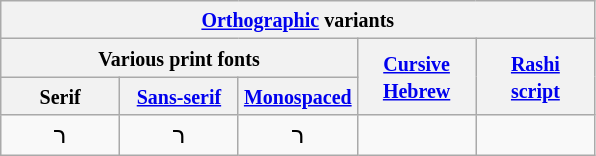<table class=wikitable style="text-align:center;">
<tr>
<th colspan=5><small><a href='#'>Orthographic</a> variants</small></th>
</tr>
<tr>
<th colspan=3><small>Various print fonts</small></th>
<th rowspan=2><small><a href='#'>Cursive<br>Hebrew</a></small></th>
<th rowspan=2><small><a href='#'>Rashi<br>script</a></small></th>
</tr>
<tr>
<th><small>Serif</small></th>
<th><small><a href='#'>Sans-serif</a></small></th>
<th><small><a href='#'>Monospaced</a></small></th>
</tr>
<tr>
<td width=20%><span>ר</span></td>
<td width=20%><span>ר</span></td>
<td width=20%><span>ר</span></td>
<td width=20%></td>
<td width=20%></td>
</tr>
</table>
